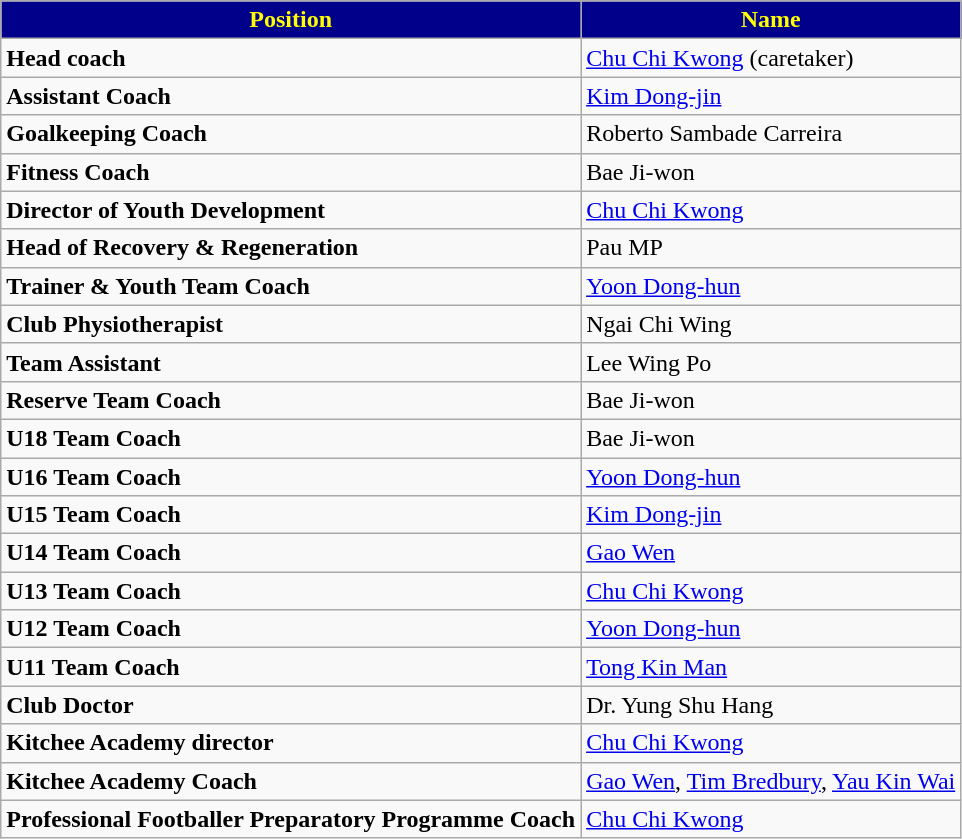<table class="wikitable">
<tr>
<th style="color:yellow; background:#00008B;">Position</th>
<th style="color:yellow; background:#00008B;">Name</th>
</tr>
<tr>
<td><strong>Head coach</strong></td>
<td> <a href='#'>Chu Chi Kwong</a> (caretaker)</td>
</tr>
<tr>
<td><strong>Assistant Coach</strong></td>
<td> <a href='#'>Kim Dong-jin</a></td>
</tr>
<tr>
<td><strong>Goalkeeping Coach</strong></td>
<td> Roberto Sambade Carreira</td>
</tr>
<tr>
<td><strong>Fitness Coach</strong></td>
<td> Bae Ji-won</td>
</tr>
<tr>
<td><strong>Director of Youth Development</strong></td>
<td> <a href='#'>Chu Chi Kwong</a></td>
</tr>
<tr>
<td><strong>Head of Recovery & Regeneration</strong></td>
<td> Pau MP</td>
</tr>
<tr>
<td><strong>Trainer & Youth Team Coach</strong></td>
<td> <a href='#'>Yoon Dong-hun</a></td>
</tr>
<tr>
<td><strong>Club Physiotherapist</strong></td>
<td> Ngai Chi Wing</td>
</tr>
<tr>
<td><strong>Team Assistant</strong></td>
<td> Lee Wing Po</td>
</tr>
<tr>
<td><strong>Reserve Team Coach</strong></td>
<td> Bae Ji-won</td>
</tr>
<tr>
<td><strong>U18 Team Coach</strong></td>
<td> Bae Ji-won</td>
</tr>
<tr>
<td><strong>U16 Team Coach</strong></td>
<td> <a href='#'>Yoon Dong-hun</a></td>
</tr>
<tr>
<td><strong>U15 Team Coach</strong></td>
<td> <a href='#'>Kim Dong-jin</a></td>
</tr>
<tr>
<td><strong>U14 Team Coach</strong></td>
<td> <a href='#'>Gao Wen</a></td>
</tr>
<tr>
<td><strong>U13 Team Coach</strong></td>
<td> <a href='#'>Chu Chi Kwong</a></td>
</tr>
<tr>
<td><strong>U12 Team Coach</strong></td>
<td> <a href='#'>Yoon Dong-hun</a></td>
</tr>
<tr>
<td><strong>U11 Team Coach</strong></td>
<td> <a href='#'>Tong Kin Man</a></td>
</tr>
<tr>
<td><strong>Club Doctor</strong></td>
<td> Dr. Yung Shu Hang</td>
</tr>
<tr>
<td><strong>Kitchee Academy director</strong></td>
<td> <a href='#'>Chu Chi Kwong</a></td>
</tr>
<tr>
<td><strong>Kitchee Academy Coach</strong></td>
<td> <a href='#'>Gao Wen</a>,  <a href='#'>Tim Bredbury</a>,  <a href='#'>Yau Kin Wai</a></td>
</tr>
<tr>
<td><strong>Professional Footballer Preparatory Programme Coach</strong></td>
<td> <a href='#'>Chu Chi Kwong</a></td>
</tr>
</table>
